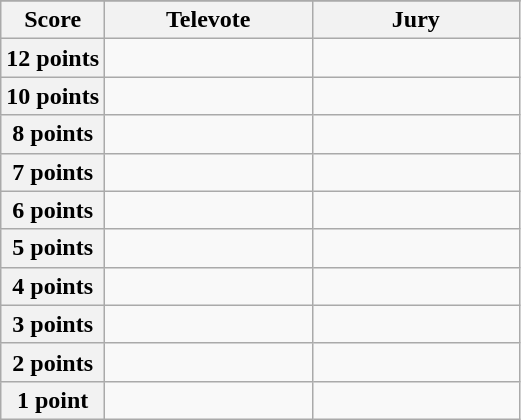<table class="wikitable">
<tr>
</tr>
<tr>
<th scope="col" width="20%">Score</th>
<th scope="col" width="40%">Televote</th>
<th scope="col" width="40%">Jury</th>
</tr>
<tr>
<th scope="row">12 points</th>
<td></td>
<td></td>
</tr>
<tr>
<th scope="row">10 points</th>
<td></td>
<td></td>
</tr>
<tr>
<th scope="row">8 points</th>
<td></td>
<td></td>
</tr>
<tr>
<th scope="row">7 points</th>
<td></td>
<td></td>
</tr>
<tr>
<th scope="row">6 points</th>
<td></td>
<td></td>
</tr>
<tr>
<th scope="row">5 points</th>
<td></td>
<td></td>
</tr>
<tr>
<th scope="row">4 points</th>
<td></td>
<td></td>
</tr>
<tr>
<th scope="row">3 points</th>
<td></td>
<td></td>
</tr>
<tr>
<th scope="row">2 points</th>
<td></td>
<td></td>
</tr>
<tr>
<th scope="row">1 point</th>
<td></td>
<td></td>
</tr>
</table>
